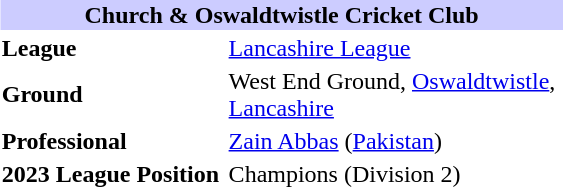<table width=30% border=0 style="float:right;">
<tr>
<th colspan=2 style="background:#ccf"><span><strong>Church & Oswaldtwistle Cricket Club</strong></span></th>
</tr>
<tr>
<td width=40%><strong>League</strong></td>
<td><a href='#'>Lancashire League</a></td>
</tr>
<tr>
<td><strong>Ground</strong></td>
<td>West End Ground, <a href='#'>Oswaldtwistle</a>, <a href='#'>Lancashire</a></td>
</tr>
<tr>
<td><strong>Professional</strong></td>
<td><a href='#'>Zain Abbas</a> (<a href='#'>Pakistan</a>)</td>
</tr>
<tr>
<td><strong>2023 League Position</strong></td>
<td>Champions (Division 2)</td>
</tr>
</table>
